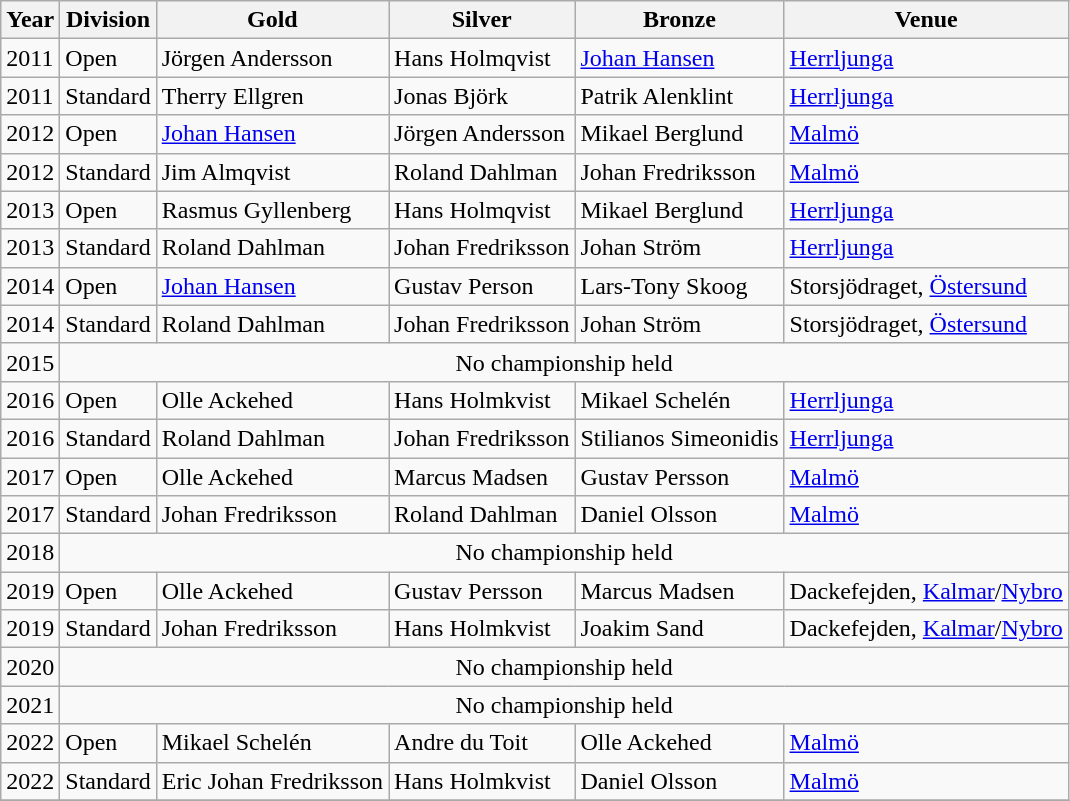<table class="wikitable sortable" style="text-align: left;">
<tr>
<th>Year</th>
<th>Division</th>
<th> Gold</th>
<th> Silver</th>
<th> Bronze</th>
<th>Venue</th>
</tr>
<tr>
<td>2011</td>
<td>Open</td>
<td> Jörgen Andersson</td>
<td> Hans Holmqvist</td>
<td> <a href='#'>Johan Hansen</a></td>
<td><a href='#'>Herrljunga</a></td>
</tr>
<tr>
<td>2011</td>
<td>Standard</td>
<td> Therry Ellgren</td>
<td> Jonas Björk</td>
<td> Patrik Alenklint</td>
<td><a href='#'>Herrljunga</a></td>
</tr>
<tr>
<td>2012</td>
<td>Open</td>
<td> <a href='#'>Johan Hansen</a></td>
<td> Jörgen Andersson</td>
<td> Mikael Berglund</td>
<td><a href='#'>Malmö</a></td>
</tr>
<tr>
<td>2012</td>
<td>Standard</td>
<td> Jim Almqvist</td>
<td> Roland Dahlman</td>
<td> Johan Fredriksson</td>
<td><a href='#'>Malmö</a></td>
</tr>
<tr>
<td>2013</td>
<td>Open</td>
<td> Rasmus Gyllenberg</td>
<td> Hans Holmqvist</td>
<td> Mikael Berglund</td>
<td><a href='#'>Herrljunga</a></td>
</tr>
<tr>
<td>2013</td>
<td>Standard</td>
<td> Roland Dahlman</td>
<td> Johan Fredriksson</td>
<td> Johan Ström</td>
<td><a href='#'>Herrljunga</a></td>
</tr>
<tr>
<td>2014</td>
<td>Open</td>
<td> <a href='#'>Johan Hansen</a></td>
<td> Gustav Person</td>
<td> Lars-Tony Skoog</td>
<td>Storsjödraget, <a href='#'>Östersund</a></td>
</tr>
<tr>
<td>2014</td>
<td>Standard</td>
<td> Roland Dahlman</td>
<td> Johan Fredriksson</td>
<td> Johan Ström</td>
<td>Storsjödraget, <a href='#'>Östersund</a></td>
</tr>
<tr>
<td>2015</td>
<td colspan=5 style="text-align:center">No championship held</td>
</tr>
<tr>
<td>2016</td>
<td>Open</td>
<td> Olle Ackehed</td>
<td> Hans Holmkvist</td>
<td> Mikael Schelén</td>
<td><a href='#'>Herrljunga</a></td>
</tr>
<tr>
<td>2016</td>
<td>Standard</td>
<td> Roland Dahlman</td>
<td> Johan Fredriksson</td>
<td> Stilianos Simeonidis</td>
<td><a href='#'>Herrljunga</a></td>
</tr>
<tr>
<td>2017</td>
<td>Open</td>
<td> Olle Ackehed</td>
<td> Marcus Madsen</td>
<td> Gustav Persson</td>
<td><a href='#'>Malmö</a></td>
</tr>
<tr>
<td>2017</td>
<td>Standard</td>
<td> Johan Fredriksson</td>
<td> Roland Dahlman</td>
<td> Daniel Olsson</td>
<td><a href='#'>Malmö</a></td>
</tr>
<tr>
<td>2018</td>
<td colspan=5 style="text-align:center">No championship held</td>
</tr>
<tr>
<td>2019</td>
<td>Open</td>
<td> Olle Ackehed</td>
<td> Gustav Persson</td>
<td> Marcus Madsen</td>
<td>Dackefejden, <a href='#'>Kalmar</a>/<a href='#'>Nybro</a></td>
</tr>
<tr>
<td>2019</td>
<td>Standard</td>
<td> Johan Fredriksson</td>
<td> Hans Holmkvist</td>
<td> Joakim Sand</td>
<td>Dackefejden, <a href='#'>Kalmar</a>/<a href='#'>Nybro</a></td>
</tr>
<tr>
<td>2020</td>
<td colspan=5 style="text-align:center">No championship held</td>
</tr>
<tr>
<td>2021</td>
<td colspan=5 style="text-align:center">No championship held</td>
</tr>
<tr>
<td>2022</td>
<td>Open</td>
<td> Mikael Schelén</td>
<td> Andre du Toit</td>
<td> Olle Ackehed</td>
<td><a href='#'>Malmö</a></td>
</tr>
<tr>
<td>2022</td>
<td>Standard</td>
<td> Eric Johan Fredriksson</td>
<td> Hans Holmkvist</td>
<td> Daniel Olsson</td>
<td><a href='#'>Malmö</a></td>
</tr>
<tr>
</tr>
</table>
